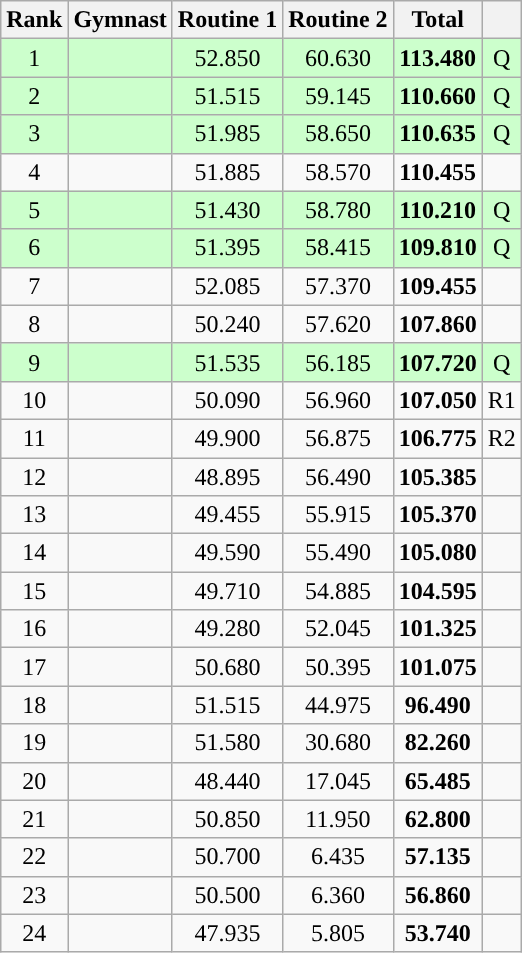<table class="wikitable sortable" style="text-align:center">
<tr>
<th>Rank</th>
<th>Gymnast</th>
<th>Routine 1</th>
<th>Routine 2</th>
<th>Total</th>
<th></th>
</tr>
<tr bgcolor=ccffcc>
<td>1</td>
<td align=left></td>
<td>52.850</td>
<td>60.630</td>
<td><strong>113.480</strong></td>
<td>Q</td>
</tr>
<tr bgcolor=ccffcc>
<td>2</td>
<td align=left></td>
<td>51.515</td>
<td>59.145</td>
<td><strong>110.660</strong></td>
<td>Q</td>
</tr>
<tr bgcolor=ccffcc>
<td>3</td>
<td align=left></td>
<td>51.985</td>
<td>58.650</td>
<td><strong>110.635</strong></td>
<td>Q</td>
</tr>
<tr>
<td>4</td>
<td align=left></td>
<td>51.885</td>
<td>58.570</td>
<td><strong>110.455</strong></td>
<td></td>
</tr>
<tr bgcolor=ccffcc>
<td>5</td>
<td align=left></td>
<td>51.430</td>
<td>58.780</td>
<td><strong>110.210</strong></td>
<td>Q</td>
</tr>
<tr bgcolor=ccffcc>
<td>6</td>
<td align=left></td>
<td>51.395</td>
<td>58.415</td>
<td><strong>109.810</strong></td>
<td>Q</td>
</tr>
<tr>
<td>7</td>
<td align=left></td>
<td>52.085</td>
<td>57.370</td>
<td><strong>109.455</strong></td>
<td></td>
</tr>
<tr>
<td>8</td>
<td align=left></td>
<td>50.240</td>
<td>57.620</td>
<td><strong>107.860</strong></td>
<td></td>
</tr>
<tr bgcolor=ccffcc>
<td>9</td>
<td align=left></td>
<td>51.535</td>
<td>56.185</td>
<td><strong>107.720</strong></td>
<td>Q</td>
</tr>
<tr>
<td>10</td>
<td align=left></td>
<td>50.090</td>
<td>56.960</td>
<td><strong>107.050</strong></td>
<td>R1</td>
</tr>
<tr>
<td>11</td>
<td align=left></td>
<td>49.900</td>
<td>56.875</td>
<td><strong>106.775</strong></td>
<td>R2</td>
</tr>
<tr>
<td>12</td>
<td align=left></td>
<td>48.895</td>
<td>56.490</td>
<td><strong>105.385</strong></td>
<td></td>
</tr>
<tr>
<td>13</td>
<td align=left></td>
<td>49.455</td>
<td>55.915</td>
<td><strong>105.370</strong></td>
<td></td>
</tr>
<tr>
<td>14</td>
<td align=left></td>
<td>49.590</td>
<td>55.490</td>
<td><strong>105.080</strong></td>
<td></td>
</tr>
<tr>
<td>15</td>
<td align=left></td>
<td>49.710</td>
<td>54.885</td>
<td><strong>104.595</strong></td>
<td></td>
</tr>
<tr>
<td>16</td>
<td align=left></td>
<td>49.280</td>
<td>52.045</td>
<td><strong>101.325</strong></td>
<td></td>
</tr>
<tr>
<td>17</td>
<td align=left></td>
<td>50.680</td>
<td>50.395</td>
<td><strong>101.075</strong></td>
<td></td>
</tr>
<tr>
<td>18</td>
<td align=left></td>
<td>51.515</td>
<td>44.975</td>
<td><strong>96.490</strong></td>
<td></td>
</tr>
<tr>
<td>19</td>
<td align=left></td>
<td>51.580</td>
<td>30.680</td>
<td><strong>82.260</strong></td>
<td></td>
</tr>
<tr>
<td>20</td>
<td align=left></td>
<td>48.440</td>
<td>17.045</td>
<td><strong>65.485</strong></td>
<td></td>
</tr>
<tr>
<td>21</td>
<td align=left></td>
<td>50.850</td>
<td>11.950</td>
<td><strong>62.800</strong></td>
<td></td>
</tr>
<tr>
<td>22</td>
<td align=left></td>
<td>50.700</td>
<td>6.435</td>
<td><strong>57.135</strong></td>
<td></td>
</tr>
<tr>
<td>23</td>
<td align=left></td>
<td>50.500</td>
<td>6.360</td>
<td><strong>56.860</strong></td>
<td></td>
</tr>
<tr>
<td>24</td>
<td align=left></td>
<td>47.935</td>
<td>5.805</td>
<td><strong>53.740</strong></td>
<td></td>
</tr>
</table>
